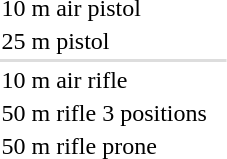<table>
<tr>
<td>10 m air pistol</td>
<td></td>
<td></td>
<td></td>
</tr>
<tr>
<td>25 m pistol</td>
<td></td>
<td></td>
<td></td>
</tr>
<tr bgcolor=#dddddd>
<td colspan=4></td>
</tr>
<tr>
<td>10 m air rifle</td>
<td></td>
<td></td>
<td nowrap></td>
</tr>
<tr>
<td>50 m rifle 3 positions</td>
<td></td>
<td nowrap></td>
<td></td>
</tr>
<tr>
<td>50 m rifle prone</td>
<td nowrap></td>
<td></td>
<td></td>
</tr>
</table>
